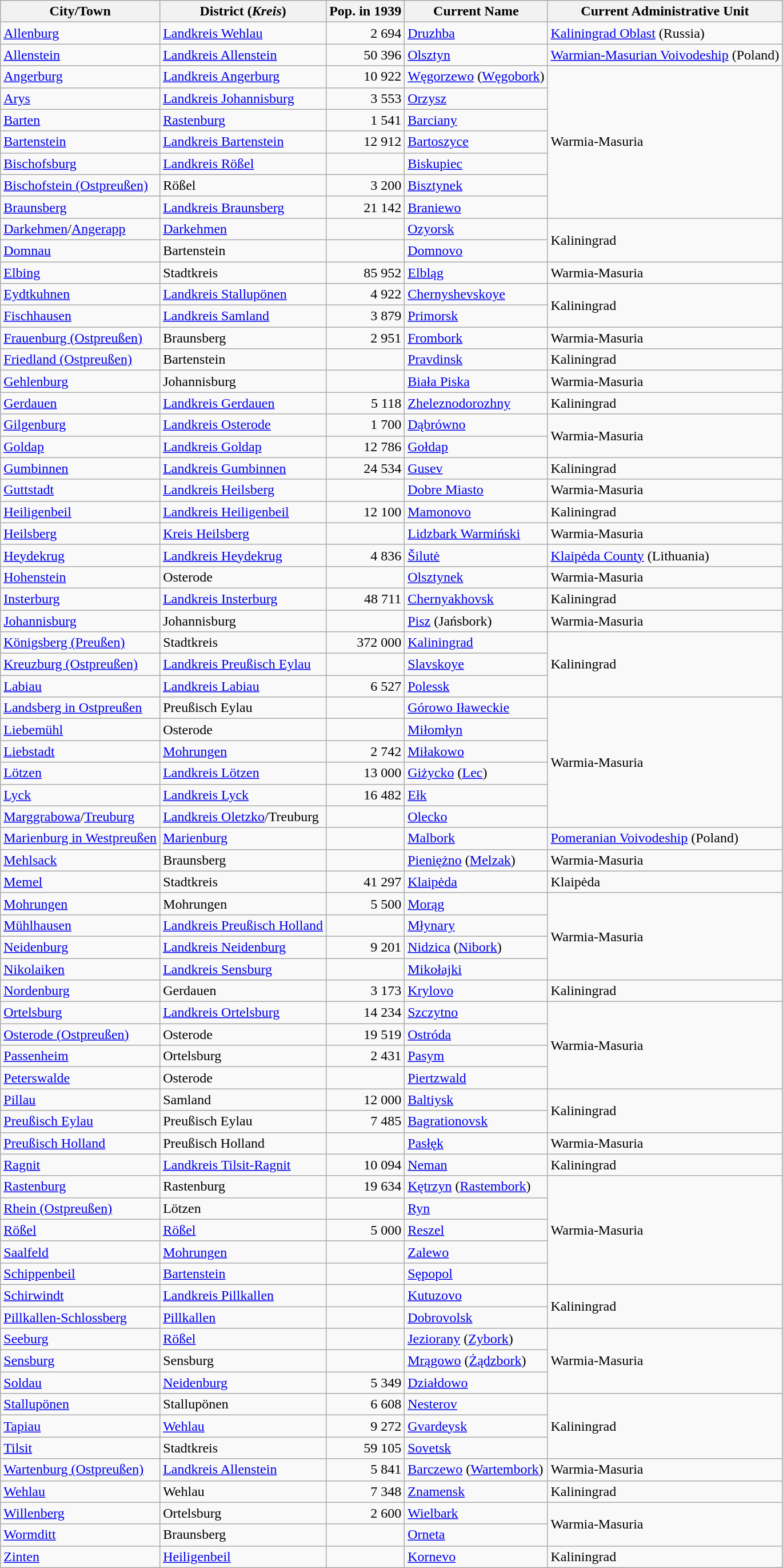<table class="sortable wikitable">
<tr>
<th>City/Town</th>
<th>District (<em>Kreis</em>)</th>
<th>Pop. in 1939</th>
<th>Current Name</th>
<th>Current Administrative Unit</th>
</tr>
<tr>
<td><a href='#'>Allenburg</a></td>
<td><a href='#'>Landkreis Wehlau</a></td>
<td align=right>2 694</td>
<td><a href='#'>Druzhba</a></td>
<td><a href='#'>Kaliningrad Oblast</a> (Russia)</td>
</tr>
<tr>
<td><a href='#'>Allenstein</a></td>
<td><a href='#'>Landkreis Allenstein</a></td>
<td align=right>50 396</td>
<td><a href='#'>Olsztyn</a></td>
<td><a href='#'>Warmian-Masurian Voivodeship</a> (Poland)</td>
</tr>
<tr>
<td><a href='#'>Angerburg</a></td>
<td><a href='#'>Landkreis Angerburg</a></td>
<td align="right">10 922</td>
<td><a href='#'>Węgorzewo</a> (<a href='#'>Węgobork</a>)</td>
<td rowspan="7">Warmia-Masuria</td>
</tr>
<tr>
<td><a href='#'>Arys</a></td>
<td><a href='#'>Landkreis Johannisburg</a></td>
<td align=right>3 553</td>
<td><a href='#'>Orzysz</a></td>
</tr>
<tr>
<td><a href='#'>Barten</a></td>
<td><a href='#'>Rastenburg</a></td>
<td align="right">1 541</td>
<td><a href='#'>Barciany</a></td>
</tr>
<tr>
<td><a href='#'>Bartenstein</a></td>
<td><a href='#'>Landkreis Bartenstein</a></td>
<td align=right>12 912</td>
<td><a href='#'>Bartoszyce</a></td>
</tr>
<tr>
<td><a href='#'>Bischofsburg</a></td>
<td><a href='#'>Landkreis Rößel</a></td>
<td></td>
<td><a href='#'>Biskupiec</a></td>
</tr>
<tr>
<td><a href='#'>Bischofstein (Ostpreußen)</a></td>
<td>Rößel</td>
<td align=right>3 200</td>
<td><a href='#'>Bisztynek</a></td>
</tr>
<tr>
<td><a href='#'>Braunsberg</a></td>
<td><a href='#'>Landkreis Braunsberg</a></td>
<td align=right>21 142</td>
<td><a href='#'>Braniewo</a></td>
</tr>
<tr>
<td><a href='#'>Darkehmen</a>/<a href='#'>Angerapp</a></td>
<td><a href='#'>Darkehmen</a></td>
<td></td>
<td><a href='#'>Ozyorsk</a></td>
<td rowspan="2">Kaliningrad</td>
</tr>
<tr>
<td><a href='#'>Domnau</a></td>
<td>Bartenstein</td>
<td></td>
<td><a href='#'>Domnovo</a></td>
</tr>
<tr>
<td><a href='#'>Elbing</a></td>
<td>Stadtkreis</td>
<td align=right>85 952</td>
<td><a href='#'>Elbląg</a></td>
<td>Warmia-Masuria</td>
</tr>
<tr>
<td><a href='#'>Eydtkuhnen</a></td>
<td><a href='#'>Landkreis Stallupönen</a></td>
<td align=right>4 922</td>
<td><a href='#'>Chernyshevskoye</a></td>
<td rowspan="2">Kaliningrad</td>
</tr>
<tr>
<td><a href='#'>Fischhausen</a></td>
<td><a href='#'>Landkreis Samland</a></td>
<td align=right>3 879</td>
<td><a href='#'>Primorsk</a></td>
</tr>
<tr>
<td><a href='#'>Frauenburg (Ostpreußen)</a></td>
<td>Braunsberg</td>
<td align=right>2 951</td>
<td><a href='#'>Frombork</a></td>
<td>Warmia-Masuria</td>
</tr>
<tr>
<td><a href='#'>Friedland (Ostpreußen)</a></td>
<td>Bartenstein</td>
<td></td>
<td><a href='#'>Pravdinsk</a></td>
<td>Kaliningrad</td>
</tr>
<tr>
<td><a href='#'>Gehlenburg</a></td>
<td>Johannisburg</td>
<td></td>
<td><a href='#'>Biała Piska</a></td>
<td>Warmia-Masuria</td>
</tr>
<tr>
<td><a href='#'>Gerdauen</a></td>
<td><a href='#'>Landkreis Gerdauen</a></td>
<td align=right>5 118</td>
<td><a href='#'>Zheleznodorozhny</a></td>
<td>Kaliningrad</td>
</tr>
<tr>
<td><a href='#'>Gilgenburg</a></td>
<td><a href='#'>Landkreis Osterode</a></td>
<td align=right>1 700</td>
<td><a href='#'>Dąbrówno</a></td>
<td rowspan="2">Warmia-Masuria</td>
</tr>
<tr>
<td><a href='#'>Goldap</a></td>
<td><a href='#'>Landkreis Goldap</a></td>
<td align="right">12 786</td>
<td><a href='#'>Gołdap</a></td>
</tr>
<tr>
<td><a href='#'>Gumbinnen</a></td>
<td><a href='#'>Landkreis Gumbinnen</a></td>
<td align=right>24 534</td>
<td><a href='#'>Gusev</a></td>
<td>Kaliningrad</td>
</tr>
<tr>
<td><a href='#'>Guttstadt</a></td>
<td><a href='#'>Landkreis Heilsberg</a></td>
<td></td>
<td><a href='#'>Dobre Miasto</a></td>
<td>Warmia-Masuria</td>
</tr>
<tr>
<td><a href='#'>Heiligenbeil</a></td>
<td><a href='#'>Landkreis Heiligenbeil</a></td>
<td align=right>12 100</td>
<td><a href='#'>Mamonovo</a></td>
<td>Kaliningrad</td>
</tr>
<tr>
<td><a href='#'>Heilsberg</a></td>
<td><a href='#'>Kreis Heilsberg</a></td>
<td></td>
<td><a href='#'>Lidzbark Warmiński</a></td>
<td>Warmia-Masuria</td>
</tr>
<tr>
<td><a href='#'>Heydekrug</a></td>
<td><a href='#'>Landkreis Heydekrug</a></td>
<td align=right>4 836</td>
<td><a href='#'>Šilutė</a></td>
<td><a href='#'>Klaipėda County</a> (Lithuania)</td>
</tr>
<tr>
<td><a href='#'>Hohenstein</a></td>
<td>Osterode</td>
<td></td>
<td><a href='#'>Olsztynek</a></td>
<td>Warmia-Masuria</td>
</tr>
<tr>
<td><a href='#'>Insterburg</a></td>
<td><a href='#'>Landkreis Insterburg</a></td>
<td align=right>48 711</td>
<td><a href='#'>Chernyakhovsk</a></td>
<td>Kaliningrad</td>
</tr>
<tr>
<td><a href='#'>Johannisburg</a></td>
<td>Johannisburg</td>
<td></td>
<td><a href='#'>Pisz</a> (Jańsbork)</td>
<td>Warmia-Masuria</td>
</tr>
<tr>
<td><a href='#'>Königsberg (Preußen)</a></td>
<td>Stadtkreis</td>
<td align=right>372 000</td>
<td><a href='#'>Kaliningrad</a></td>
<td rowspan="3">Kaliningrad</td>
</tr>
<tr>
<td><a href='#'>Kreuzburg (Ostpreußen)</a></td>
<td><a href='#'>Landkreis Preußisch Eylau</a></td>
<td></td>
<td><a href='#'>Slavskoye</a></td>
</tr>
<tr>
<td><a href='#'>Labiau</a></td>
<td><a href='#'>Landkreis Labiau</a></td>
<td align=right>6 527</td>
<td><a href='#'>Polessk</a></td>
</tr>
<tr>
<td><a href='#'>Landsberg in Ostpreußen</a></td>
<td>Preußisch Eylau</td>
<td></td>
<td><a href='#'>Górowo Iławeckie</a></td>
<td rowspan="6">Warmia-Masuria</td>
</tr>
<tr>
<td><a href='#'>Liebemühl</a></td>
<td>Osterode</td>
<td></td>
<td><a href='#'>Miłomłyn</a></td>
</tr>
<tr>
<td><a href='#'>Liebstadt</a></td>
<td><a href='#'>Mohrungen</a></td>
<td align="right">2 742</td>
<td><a href='#'>Miłakowo</a></td>
</tr>
<tr>
<td><a href='#'>Lötzen</a></td>
<td><a href='#'>Landkreis Lötzen</a></td>
<td align=right>13 000</td>
<td><a href='#'>Giżycko</a> (<a href='#'>Lec</a>)</td>
</tr>
<tr>
<td><a href='#'>Lyck</a></td>
<td><a href='#'>Landkreis Lyck</a></td>
<td align=right>16 482</td>
<td><a href='#'>Ełk</a></td>
</tr>
<tr>
<td><a href='#'>Marggrabowa</a>/<a href='#'>Treuburg</a></td>
<td><a href='#'>Landkreis Oletzko</a>/Treuburg</td>
<td></td>
<td><a href='#'>Olecko</a></td>
</tr>
<tr>
<td><a href='#'>Marienburg in Westpreußen</a></td>
<td><a href='#'>Marienburg</a></td>
<td></td>
<td><a href='#'>Malbork</a></td>
<td><a href='#'>Pomeranian Voivodeship</a> (Poland)</td>
</tr>
<tr>
<td><a href='#'>Mehlsack</a></td>
<td>Braunsberg</td>
<td></td>
<td><a href='#'>Pieniężno</a> (<a href='#'>Melzak</a>)</td>
<td>Warmia-Masuria</td>
</tr>
<tr>
<td><a href='#'>Memel</a></td>
<td>Stadtkreis</td>
<td align=right>41 297</td>
<td><a href='#'>Klaipėda</a></td>
<td>Klaipėda</td>
</tr>
<tr>
<td><a href='#'>Mohrungen</a></td>
<td>Mohrungen</td>
<td align=right>5 500</td>
<td><a href='#'>Morąg</a></td>
<td rowspan="4">Warmia-Masuria</td>
</tr>
<tr>
<td><a href='#'>Mühlhausen</a></td>
<td><a href='#'>Landkreis Preußisch Holland</a></td>
<td></td>
<td><a href='#'>Młynary</a></td>
</tr>
<tr>
<td><a href='#'>Neidenburg</a></td>
<td><a href='#'>Landkreis Neidenburg</a></td>
<td align=right>9 201</td>
<td><a href='#'>Nidzica</a> (<a href='#'>Nibork</a>)</td>
</tr>
<tr>
<td><a href='#'>Nikolaiken</a></td>
<td><a href='#'>Landkreis Sensburg</a></td>
<td></td>
<td><a href='#'>Mikołajki</a></td>
</tr>
<tr>
<td><a href='#'>Nordenburg</a></td>
<td>Gerdauen</td>
<td align=right>3 173</td>
<td><a href='#'>Krylovo</a></td>
<td>Kaliningrad</td>
</tr>
<tr>
<td><a href='#'>Ortelsburg</a></td>
<td><a href='#'>Landkreis Ortelsburg</a></td>
<td align="right">14 234</td>
<td><a href='#'>Szczytno</a></td>
<td rowspan="4">Warmia-Masuria</td>
</tr>
<tr>
<td><a href='#'>Osterode (Ostpreußen)</a></td>
<td>Osterode</td>
<td align=right>19 519</td>
<td><a href='#'>Ostróda</a></td>
</tr>
<tr>
<td><a href='#'>Passenheim</a></td>
<td>Ortelsburg</td>
<td align=right>2 431</td>
<td><a href='#'>Pasym</a></td>
</tr>
<tr>
<td><a href='#'>Peterswalde</a></td>
<td>Osterode</td>
<td></td>
<td><a href='#'>Piertzwald</a></td>
</tr>
<tr>
<td><a href='#'>Pillau</a></td>
<td>Samland</td>
<td align=right>12 000</td>
<td><a href='#'>Baltiysk</a></td>
<td rowspan="2">Kaliningrad</td>
</tr>
<tr>
<td><a href='#'>Preußisch Eylau</a></td>
<td>Preußisch Eylau</td>
<td align=right>7 485</td>
<td><a href='#'>Bagrationovsk</a></td>
</tr>
<tr>
<td><a href='#'>Preußisch Holland</a></td>
<td>Preußisch Holland</td>
<td></td>
<td><a href='#'>Pasłęk</a></td>
<td>Warmia-Masuria</td>
</tr>
<tr>
<td><a href='#'>Ragnit</a></td>
<td><a href='#'>Landkreis Tilsit-Ragnit</a></td>
<td align="right">10 094</td>
<td><a href='#'>Neman</a></td>
<td>Kaliningrad</td>
</tr>
<tr>
<td><a href='#'>Rastenburg</a></td>
<td>Rastenburg</td>
<td align=right>19 634</td>
<td><a href='#'>Kętrzyn</a> (<a href='#'>Rastembork</a>)</td>
<td rowspan="5">Warmia-Masuria</td>
</tr>
<tr>
<td><a href='#'>Rhein (Ostpreußen)</a></td>
<td>Lötzen</td>
<td></td>
<td><a href='#'>Ryn</a></td>
</tr>
<tr>
<td><a href='#'>Rößel</a></td>
<td><a href='#'>Rößel</a></td>
<td align="right">5 000</td>
<td><a href='#'>Reszel</a></td>
</tr>
<tr>
<td><a href='#'>Saalfeld</a></td>
<td><a href='#'>Mohrungen</a></td>
<td></td>
<td><a href='#'>Zalewo</a></td>
</tr>
<tr>
<td><a href='#'>Schippenbeil</a></td>
<td><a href='#'>Bartenstein</a></td>
<td></td>
<td><a href='#'>Sępopol</a></td>
</tr>
<tr>
<td><a href='#'>Schirwindt</a></td>
<td><a href='#'>Landkreis Pillkallen</a></td>
<td></td>
<td><a href='#'>Kutuzovo</a></td>
<td rowspan="2">Kaliningrad</td>
</tr>
<tr>
<td><a href='#'>Pillkallen-Schlossberg</a></td>
<td><a href='#'>Pillkallen</a></td>
<td></td>
<td><a href='#'>Dobrovolsk</a></td>
</tr>
<tr>
<td><a href='#'>Seeburg</a></td>
<td><a href='#'>Rößel</a></td>
<td></td>
<td><a href='#'>Jeziorany</a> (<a href='#'>Zybork</a>)</td>
<td rowspan="3">Warmia-Masuria</td>
</tr>
<tr>
<td><a href='#'>Sensburg</a></td>
<td>Sensburg</td>
<td></td>
<td><a href='#'>Mrągowo</a> (<a href='#'>Żądzbork</a>)</td>
</tr>
<tr>
<td><a href='#'>Soldau</a></td>
<td><a href='#'>Neidenburg</a></td>
<td align="right">5 349</td>
<td><a href='#'>Działdowo</a></td>
</tr>
<tr>
<td><a href='#'>Stallupönen</a></td>
<td>Stallupönen</td>
<td align=right>6 608</td>
<td><a href='#'>Nesterov</a></td>
<td rowspan="3">Kaliningrad</td>
</tr>
<tr>
<td><a href='#'>Tapiau</a></td>
<td><a href='#'>Wehlau</a></td>
<td align="right">9 272</td>
<td><a href='#'>Gvardeysk</a></td>
</tr>
<tr>
<td><a href='#'>Tilsit</a></td>
<td>Stadtkreis</td>
<td align=right>59 105</td>
<td><a href='#'>Sovetsk</a></td>
</tr>
<tr>
<td><a href='#'>Wartenburg (Ostpreußen)</a></td>
<td><a href='#'>Landkreis Allenstein</a></td>
<td align="right">5 841</td>
<td><a href='#'>Barczewo</a> (<a href='#'>Wartembork</a>)</td>
<td>Warmia-Masuria</td>
</tr>
<tr>
<td><a href='#'>Wehlau</a></td>
<td>Wehlau</td>
<td align=right>7 348</td>
<td><a href='#'>Znamensk</a></td>
<td>Kaliningrad</td>
</tr>
<tr>
<td><a href='#'>Willenberg</a></td>
<td>Ortelsburg</td>
<td align=right>2 600</td>
<td><a href='#'>Wielbark</a></td>
<td rowspan="2">Warmia-Masuria</td>
</tr>
<tr>
<td><a href='#'>Wormditt</a></td>
<td>Braunsberg</td>
<td></td>
<td><a href='#'>Orneta</a></td>
</tr>
<tr>
<td><a href='#'>Zinten</a></td>
<td><a href='#'>Heiligenbeil</a></td>
<td></td>
<td><a href='#'>Kornevo</a></td>
<td>Kaliningrad</td>
</tr>
</table>
